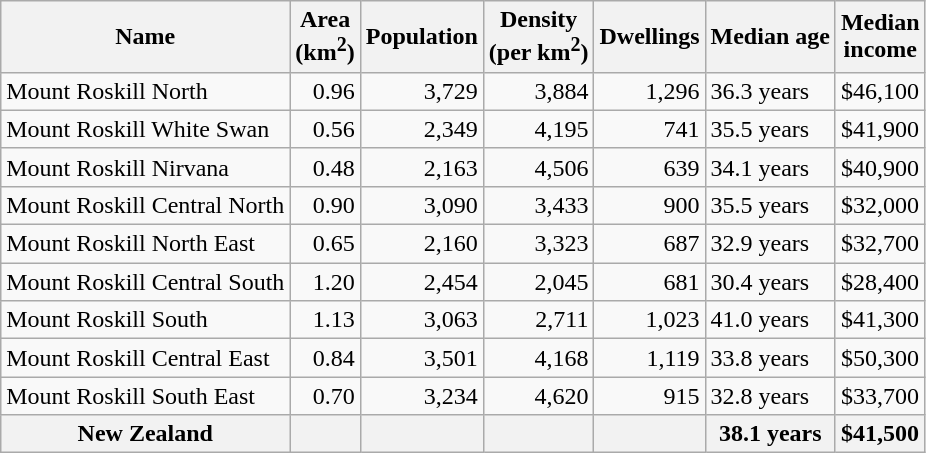<table class="wikitable">
<tr>
<th>Name</th>
<th>Area<br>(km<sup>2</sup>)</th>
<th>Population</th>
<th>Density<br>(per km<sup>2</sup>)</th>
<th>Dwellings</th>
<th>Median age</th>
<th>Median<br>income</th>
</tr>
<tr>
<td>Mount Roskill North</td>
<td style="text-align:right;">0.96</td>
<td style="text-align:right;">3,729</td>
<td style="text-align:right;">3,884</td>
<td style="text-align:right;">1,296</td>
<td>36.3 years</td>
<td>$46,100</td>
</tr>
<tr>
<td>Mount Roskill White Swan</td>
<td style="text-align:right;">0.56</td>
<td style="text-align:right;">2,349</td>
<td style="text-align:right;">4,195</td>
<td style="text-align:right;">741</td>
<td>35.5 years</td>
<td>$41,900</td>
</tr>
<tr>
<td>Mount Roskill Nirvana</td>
<td style="text-align:right;">0.48</td>
<td style="text-align:right;">2,163</td>
<td style="text-align:right;">4,506</td>
<td style="text-align:right;">639</td>
<td>34.1 years</td>
<td>$40,900</td>
</tr>
<tr>
<td>Mount Roskill Central North</td>
<td style="text-align:right;">0.90</td>
<td style="text-align:right;">3,090</td>
<td style="text-align:right;">3,433</td>
<td style="text-align:right;">900</td>
<td>35.5 years</td>
<td>$32,000</td>
</tr>
<tr>
<td>Mount Roskill North East</td>
<td style="text-align:right;">0.65</td>
<td style="text-align:right;">2,160</td>
<td style="text-align:right;">3,323</td>
<td style="text-align:right;">687</td>
<td>32.9 years</td>
<td>$32,700</td>
</tr>
<tr>
<td>Mount Roskill Central South</td>
<td style="text-align:right;">1.20</td>
<td style="text-align:right;">2,454</td>
<td style="text-align:right;">2,045</td>
<td style="text-align:right;">681</td>
<td>30.4 years</td>
<td>$28,400</td>
</tr>
<tr>
<td>Mount Roskill South</td>
<td style="text-align:right;">1.13</td>
<td style="text-align:right;">3,063</td>
<td style="text-align:right;">2,711</td>
<td style="text-align:right;">1,023</td>
<td>41.0 years</td>
<td>$41,300</td>
</tr>
<tr>
<td>Mount Roskill Central East</td>
<td style="text-align:right;">0.84</td>
<td style="text-align:right;">3,501</td>
<td style="text-align:right;">4,168</td>
<td style="text-align:right;">1,119</td>
<td>33.8 years</td>
<td>$50,300</td>
</tr>
<tr>
<td>Mount Roskill South East</td>
<td style="text-align:right;">0.70</td>
<td style="text-align:right;">3,234</td>
<td style="text-align:right;">4,620</td>
<td style="text-align:right;">915</td>
<td>32.8 years</td>
<td>$33,700</td>
</tr>
<tr>
<th>New Zealand</th>
<th></th>
<th></th>
<th></th>
<th></th>
<th>38.1 years</th>
<th style="text-align:left;">$41,500</th>
</tr>
</table>
